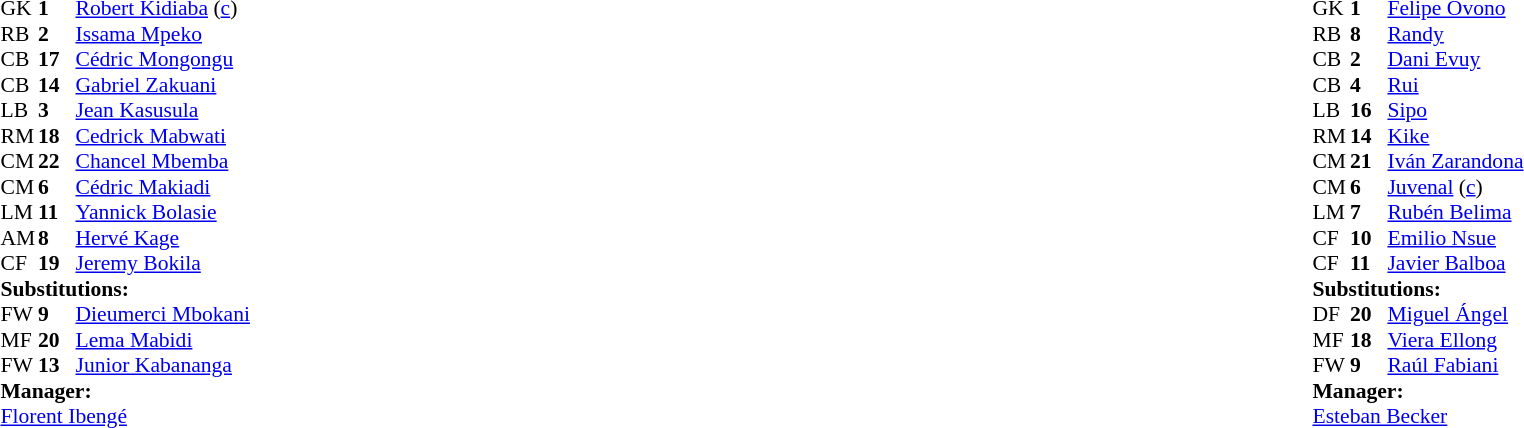<table width="100%">
<tr>
<td valign="top" width="40%"><br><table style="font-size: 90%" cellspacing="0" cellpadding="0">
<tr>
<th width="25"></th>
<th width="25"></th>
</tr>
<tr>
<td>GK</td>
<td><strong>1</strong></td>
<td><a href='#'>Robert Kidiaba</a> (<a href='#'>c</a>)</td>
</tr>
<tr>
<td>RB</td>
<td><strong>2</strong></td>
<td><a href='#'>Issama Mpeko</a></td>
</tr>
<tr>
<td>CB</td>
<td><strong>17</strong></td>
<td><a href='#'>Cédric Mongongu</a></td>
</tr>
<tr>
<td>CB</td>
<td><strong>14</strong></td>
<td><a href='#'>Gabriel Zakuani</a></td>
</tr>
<tr>
<td>LB</td>
<td><strong>3</strong></td>
<td><a href='#'>Jean Kasusula</a></td>
</tr>
<tr>
<td>RM</td>
<td><strong>18</strong></td>
<td><a href='#'>Cedrick Mabwati</a></td>
<td></td>
</tr>
<tr>
<td>CM</td>
<td><strong>22</strong></td>
<td><a href='#'>Chancel Mbemba</a></td>
</tr>
<tr>
<td>CM</td>
<td><strong>6</strong></td>
<td><a href='#'>Cédric Makiadi</a></td>
<td></td>
<td></td>
</tr>
<tr>
<td>LM</td>
<td><strong>11</strong></td>
<td><a href='#'>Yannick Bolasie</a></td>
</tr>
<tr>
<td>AM</td>
<td><strong>8</strong></td>
<td><a href='#'>Hervé Kage</a></td>
<td></td>
<td></td>
</tr>
<tr>
<td>CF</td>
<td><strong>19</strong></td>
<td><a href='#'>Jeremy Bokila</a></td>
<td></td>
<td></td>
</tr>
<tr>
<td colspan=3><strong>Substitutions:</strong></td>
</tr>
<tr>
<td>FW</td>
<td><strong>9</strong></td>
<td><a href='#'>Dieumerci Mbokani</a></td>
<td></td>
<td></td>
</tr>
<tr>
<td>MF</td>
<td><strong>20</strong></td>
<td><a href='#'>Lema Mabidi</a></td>
<td></td>
<td></td>
</tr>
<tr>
<td>FW</td>
<td><strong>13</strong></td>
<td><a href='#'>Junior Kabananga</a></td>
<td></td>
<td></td>
</tr>
<tr>
<td colspan=3><strong>Manager:</strong></td>
</tr>
<tr>
<td colspan=3><a href='#'>Florent Ibengé</a></td>
</tr>
</table>
</td>
<td valign="top"></td>
<td valign="top" width="50%"><br><table style="font-size: 90%" cellspacing="0" cellpadding="0" align="center">
<tr>
<th width=25></th>
<th width=25></th>
</tr>
<tr>
<td>GK</td>
<td><strong>1</strong></td>
<td><a href='#'>Felipe Ovono</a></td>
</tr>
<tr>
<td>RB</td>
<td><strong>8</strong></td>
<td><a href='#'>Randy</a></td>
</tr>
<tr>
<td>CB</td>
<td><strong>2</strong></td>
<td><a href='#'>Dani Evuy</a></td>
</tr>
<tr>
<td>CB</td>
<td><strong>4</strong></td>
<td><a href='#'>Rui</a></td>
</tr>
<tr>
<td>LB</td>
<td><strong>16</strong></td>
<td><a href='#'>Sipo</a></td>
</tr>
<tr>
<td>RM</td>
<td><strong>14</strong></td>
<td><a href='#'>Kike</a></td>
<td></td>
<td></td>
</tr>
<tr>
<td>CM</td>
<td><strong>21</strong></td>
<td><a href='#'>Iván Zarandona</a></td>
<td></td>
<td></td>
</tr>
<tr>
<td>CM</td>
<td><strong>6</strong></td>
<td><a href='#'>Juvenal</a> (<a href='#'>c</a>)</td>
</tr>
<tr>
<td>LM</td>
<td><strong>7</strong></td>
<td><a href='#'>Rubén Belima</a></td>
<td></td>
<td></td>
</tr>
<tr>
<td>CF</td>
<td><strong>10</strong></td>
<td><a href='#'>Emilio Nsue</a></td>
</tr>
<tr>
<td>CF</td>
<td><strong>11</strong></td>
<td><a href='#'>Javier Balboa</a></td>
</tr>
<tr>
<td colspan=3><strong>Substitutions:</strong></td>
</tr>
<tr>
<td>DF</td>
<td><strong>20</strong></td>
<td><a href='#'>Miguel Ángel</a></td>
<td></td>
<td></td>
</tr>
<tr>
<td>MF</td>
<td><strong>18</strong></td>
<td><a href='#'>Viera Ellong</a></td>
<td></td>
<td></td>
</tr>
<tr>
<td>FW</td>
<td><strong>9</strong></td>
<td><a href='#'>Raúl Fabiani</a></td>
<td></td>
<td></td>
</tr>
<tr>
<td colspan=3><strong>Manager:</strong></td>
</tr>
<tr>
<td colspan=3> <a href='#'>Esteban Becker</a></td>
</tr>
</table>
</td>
</tr>
</table>
